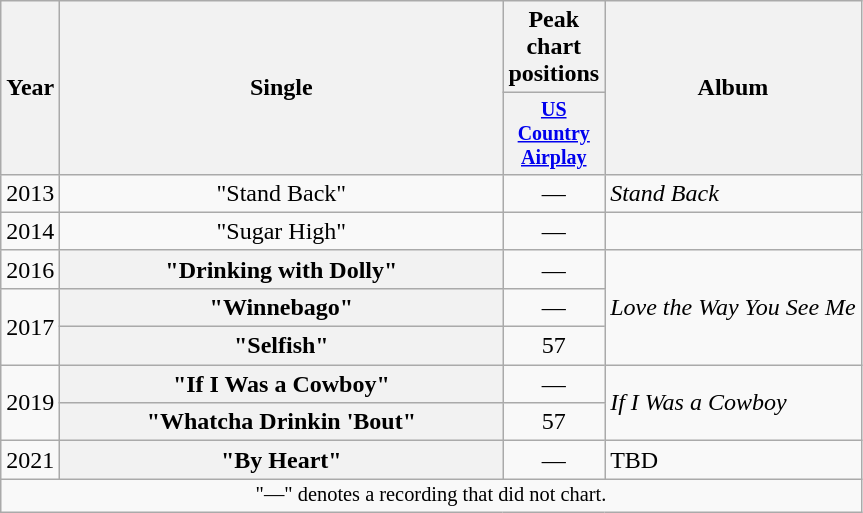<table class="wikitable sortable plainrowheaders" style="text-align:center;">
<tr>
<th rowspan="2">Year</th>
<th rowspan="2" style="width:18em;">Single</th>
<th colspan="1">Peak chart<br>positions</th>
<th rowspan="2">Album</th>
</tr>
<tr style="font-size:smaller;">
<th style="width:45px;"><a href='#'>US Country Airplay</a><br></th>
</tr>
<tr>
<td>2013</td>
<td>"Stand Back"</td>
<td>—</td>
<td style="text-align:left;"><em>Stand Back</em></td>
</tr>
<tr>
<td>2014</td>
<td>"Sugar High"</td>
<td>—</td>
<td></td>
</tr>
<tr>
<td>2016</td>
<th scope="row">"Drinking with Dolly"</th>
<td>—</td>
<td style="text-align:left;" rowspan="3"><em>Love the Way You See Me</em></td>
</tr>
<tr>
<td rowspan="2">2017</td>
<th scope="row">"Winnebago"</th>
<td>—</td>
</tr>
<tr>
<th scope="row">"Selfish"</th>
<td>57</td>
</tr>
<tr>
<td rowspan="2">2019</td>
<th scope="row">"If I Was a Cowboy"</th>
<td>—</td>
<td style="text-align:left;" rowspan="2"><em>If I Was a Cowboy</em></td>
</tr>
<tr>
<th scope="row">"Whatcha Drinkin 'Bout"</th>
<td>57</td>
</tr>
<tr>
<td>2021</td>
<th scope="row">"By Heart"</th>
<td>—</td>
<td style="text-align:left;">TBD</td>
</tr>
<tr>
<td colspan="6" style="font-size:85%;">"—" denotes a recording that did not chart.</td>
</tr>
</table>
